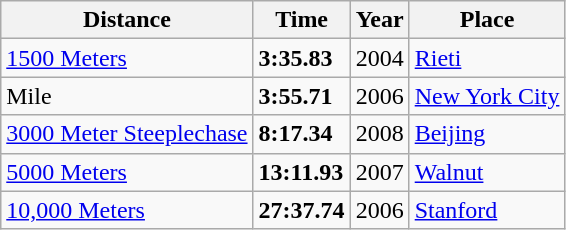<table class="wikitable">
<tr>
<th>Distance</th>
<th>Time</th>
<th>Year</th>
<th>Place</th>
</tr>
<tr>
<td><a href='#'>1500 Meters</a></td>
<td><strong>3:35.83</strong></td>
<td>2004</td>
<td><a href='#'>Rieti</a></td>
</tr>
<tr>
<td>Mile</td>
<td><strong>3:55.71</strong></td>
<td>2006</td>
<td><a href='#'>New York City</a></td>
</tr>
<tr>
<td><a href='#'>3000 Meter Steeplechase</a></td>
<td><strong>8:17.34</strong></td>
<td>2008</td>
<td><a href='#'>Beijing</a></td>
</tr>
<tr>
<td><a href='#'>5000 Meters</a></td>
<td><strong>13:11.93</strong></td>
<td>2007</td>
<td><a href='#'>Walnut</a></td>
</tr>
<tr>
<td><a href='#'>10,000 Meters</a></td>
<td><strong>27:37.74</strong></td>
<td>2006</td>
<td><a href='#'>Stanford</a></td>
</tr>
</table>
